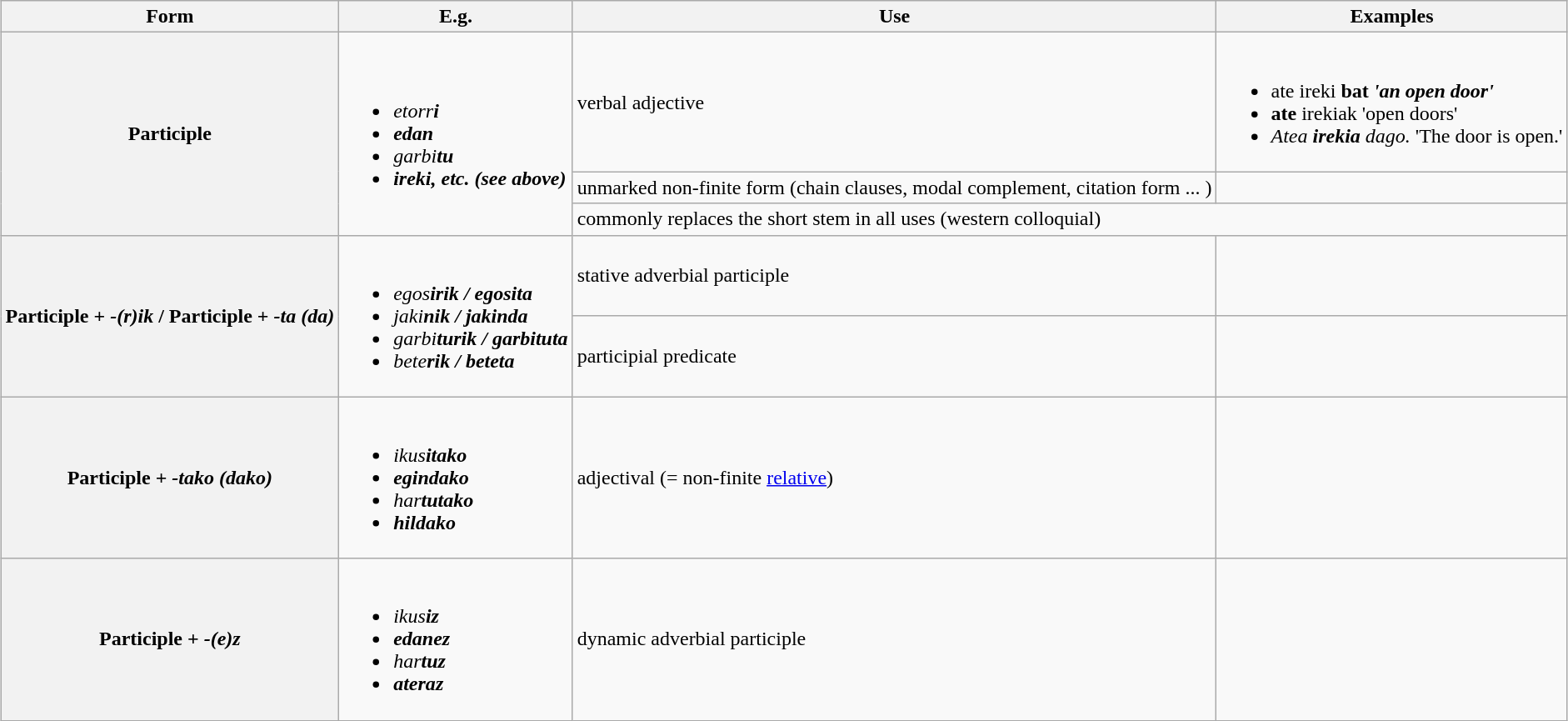<table class="wikitable" style="margin: 1em auto 1em auto">
<tr>
<th align="center">Form</th>
<th align="center">E.g.</th>
<th align="center">Use</th>
<th align="center">Examples</th>
</tr>
<tr>
<th rowspan=3>Participle</th>
<td rowspan=3><br><ul><li><em>etorr<strong>i<strong><em></li><li></em>eda</strong>n</em></strong></li><li><em>garbi<strong>tu<strong><em></li><li></em>ireki<em>, etc. (see above)</li></ul></td>
<td>verbal adjective</td>
<td><br><ul><li></em>ate </strong>ireki<strong> bat<em> 'an open door'</li><li></em>ate </strong>irekiak</em></strong> 'open doors'</li><li><em>Atea <strong>irekia</strong> dago.</em> 'The door is open.'</li></ul></td>
</tr>
<tr>
<td>unmarked non-finite form (chain clauses, modal complement, citation form ... )</td>
<td><br>

</td>
</tr>
<tr>
<td colspan=2>commonly replaces the short stem in all uses (western colloquial)</td>
</tr>
<tr>
<th rowspan=2>Participle + <em>-(r)ik</em> / Participle + <em>-ta (da)</em></th>
<td rowspan=2><br><ul><li><em>egos<strong>irik<strong><em> / </em>egos</strong>ita</em></strong></li><li><em>jaki<strong>nik<strong><em> / </em>jaki</strong>nda</em></strong></li><li><em>garbi<strong>turik<strong><em> / </em>garbi</strong>tuta</em></strong></li><li><em>bete<strong>rik<strong><em> / </em>bete</strong>ta</em></strong></li></ul></td>
<td>stative adverbial participle</td>
<td></td>
</tr>
<tr>
<td>participial predicate</td>
<td></td>
</tr>
<tr>
<th>Participle + <em>-tako (dako)</em></th>
<td><br><ul><li><em>ikus<strong>itako<strong><em></li><li></em>egi</strong>ndako</em></strong></li><li><em>har<strong>tutako<strong><em></li><li></em>hil</strong>dako</em></strong></li></ul></td>
<td>adjectival (= non-finite <a href='#'>relative</a>)</td>
<td></td>
</tr>
<tr>
<th>Participle + <em>-(e)z</em></th>
<td><br><ul><li><em>ikus<strong>iz<strong><em></li><li></em>eda</strong>nez</em></strong></li><li><em>har<strong>tuz<strong><em></li><li></em>atera</strong>z</em></strong></li></ul></td>
<td>dynamic adverbial participle</td>
<td></td>
</tr>
</table>
